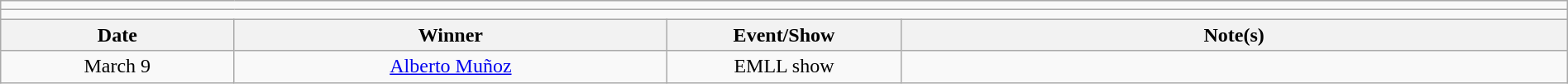<table class="wikitable" style="text-align:center; width:100%;">
<tr>
<td colspan=5></td>
</tr>
<tr>
<td colspan=5><strong></strong></td>
</tr>
<tr>
<th width=14%>Date</th>
<th width=26%>Winner</th>
<th width=14%>Event/Show</th>
<th width=40%>Note(s)</th>
</tr>
<tr>
<td>March 9</td>
<td><a href='#'>Alberto Muñoz</a></td>
<td>EMLL show</td>
<td align=left></td>
</tr>
</table>
